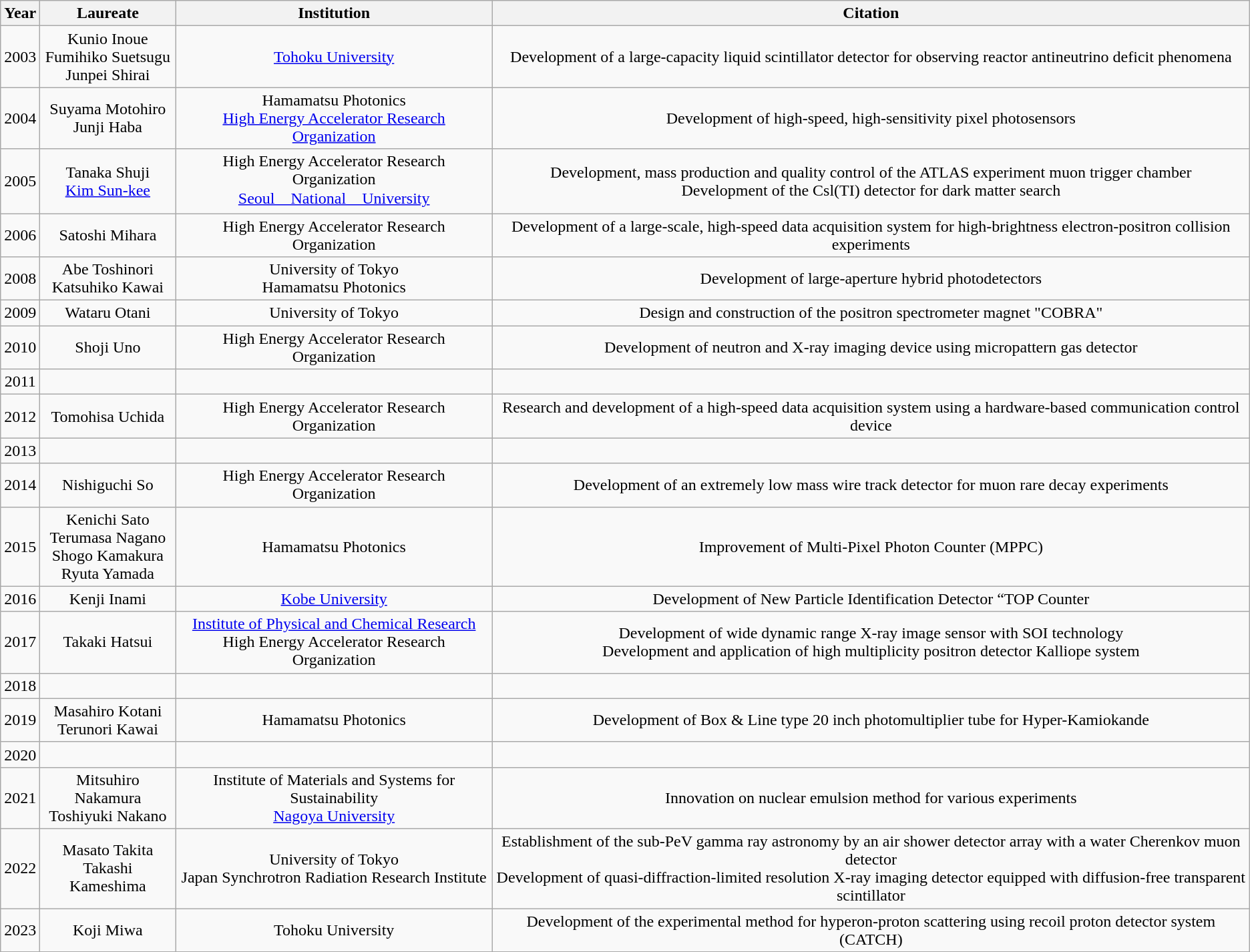<table class="wikitable" style="text-align:center;">
<tr>
<th>Year</th>
<th>Laureate</th>
<th>Institution</th>
<th>Citation</th>
</tr>
<tr>
<td>2003</td>
<td>Kunio Inoue<br>Fumihiko Suetsugu<br>Junpei Shirai</td>
<td><a href='#'>Tohoku University</a></td>
<td>Development of a large-capacity liquid scintillator detector for observing reactor antineutrino deficit phenomena</td>
</tr>
<tr>
<td>2004</td>
<td>Suyama Motohiro<br>Junji Haba</td>
<td>Hamamatsu Photonics<br><a href='#'>High Energy Accelerator Research Organization</a></td>
<td>Development of high-speed, high-sensitivity pixel photosensors</td>
</tr>
<tr>
<td>2005</td>
<td>Tanaka Shuji<br><a href='#'>Kim Sun-kee</a></td>
<td>High Energy Accelerator Research Organization<br><a href='#'>Seoul　National　University</a></td>
<td>Development, mass production and quality control of the ATLAS experiment muon trigger chamber<br>Development of the Csl(TI) detector for dark matter search</td>
</tr>
<tr>
<td>2006</td>
<td>Satoshi Mihara</td>
<td>High Energy Accelerator Research Organization</td>
<td>Development of a large-scale, high-speed data acquisition system for high-brightness electron-positron collision experiments</td>
</tr>
<tr>
<td>2008</td>
<td>Abe Toshinori<br>Katsuhiko Kawai</td>
<td>University of Tokyo<br>Hamamatsu Photonics</td>
<td>Development of large-aperture hybrid photodetectors</td>
</tr>
<tr>
<td>2009</td>
<td>Wataru Otani</td>
<td>University of Tokyo</td>
<td>Design and construction of the positron spectrometer magnet "COBRA"</td>
</tr>
<tr>
<td>2010</td>
<td>Shoji Uno</td>
<td>High Energy Accelerator Research Organization</td>
<td>Development of neutron and X-ray imaging device using micropattern gas detector</td>
</tr>
<tr>
<td>2011</td>
<td></td>
<td></td>
<td></td>
</tr>
<tr>
<td>2012</td>
<td>Tomohisa Uchida</td>
<td>High Energy Accelerator Research Organization</td>
<td>Research and development of a high-speed data acquisition system using a hardware-based communication control device</td>
</tr>
<tr>
<td>2013</td>
<td></td>
<td></td>
<td></td>
</tr>
<tr>
<td>2014</td>
<td>Nishiguchi So</td>
<td>High Energy Accelerator Research Organization</td>
<td>Development of an extremely low mass wire track detector for muon rare decay experiments</td>
</tr>
<tr>
<td>2015</td>
<td>Kenichi Sato<br>Terumasa Nagano<br>Shogo Kamakura<br>Ryuta Yamada</td>
<td>Hamamatsu Photonics</td>
<td>Improvement of Multi-Pixel Photon Counter (MPPC)</td>
</tr>
<tr>
<td>2016</td>
<td>Kenji Inami</td>
<td><a href='#'>Kobe University</a></td>
<td>Development of New Particle Identification Detector “TOP Counter</td>
</tr>
<tr>
<td>2017</td>
<td>Takaki Hatsui</td>
<td><a href='#'>Institute of Physical and Chemical Research</a><br>High Energy Accelerator Research Organization</td>
<td>Development of wide dynamic range X-ray image sensor with SOI technology<br>Development and application of high multiplicity positron detector Kalliope system</td>
</tr>
<tr>
<td>2018</td>
<td></td>
<td></td>
<td></td>
</tr>
<tr>
<td>2019</td>
<td>Masahiro Kotani<br>Terunori Kawai</td>
<td>Hamamatsu Photonics</td>
<td>Development of Box & Line type 20 inch photomultiplier tube for Hyper-Kamiokande</td>
</tr>
<tr>
<td>2020</td>
<td></td>
<td></td>
<td></td>
</tr>
<tr>
<td>2021</td>
<td>Mitsuhiro Nakamura<br>Toshiyuki Nakano</td>
<td>Institute of Materials and Systems for Sustainability<br><a href='#'>Nagoya University</a></td>
<td>Innovation on nuclear emulsion method for various experiments</td>
</tr>
<tr>
<td>2022</td>
<td>Masato Takita<br>Takashi Kameshima</td>
<td>University of Tokyo<br>Japan Synchrotron Radiation Research Institute</td>
<td>Establishment of the sub-PeV gamma ray astronomy by an air shower detector array with a water Cherenkov muon detector<br>Development of quasi-diffraction-limited resolution X-ray imaging detector equipped with diffusion-free transparent scintillator</td>
</tr>
<tr>
<td>2023</td>
<td>Koji Miwa</td>
<td>Tohoku University</td>
<td>Development of the experimental method for hyperon-proton scattering using recoil proton detector system (CATCH)</td>
</tr>
<tr>
</tr>
</table>
